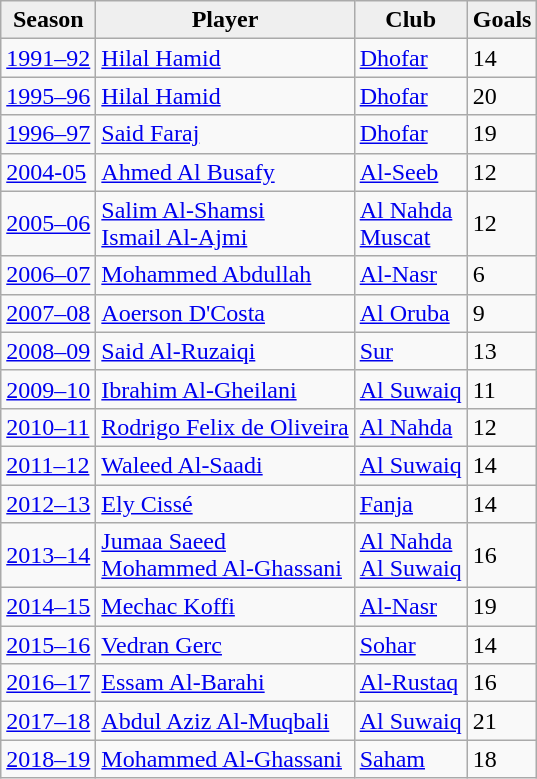<table class="wikitable sortable">
<tr>
<th style="background:#efefef;">Season</th>
<th style="background:#efefef;">Player</th>
<th style="background:#efefef;">Club</th>
<th style="background:#efefef;">Goals</th>
</tr>
<tr>
<td><a href='#'>1991–92</a></td>
<td> <a href='#'>Hilal Hamid</a></td>
<td><a href='#'>Dhofar</a></td>
<td>14</td>
</tr>
<tr>
<td><a href='#'>1995–96</a></td>
<td> <a href='#'>Hilal Hamid</a></td>
<td><a href='#'>Dhofar</a></td>
<td>20</td>
</tr>
<tr>
<td><a href='#'>1996–97</a></td>
<td> <a href='#'>Said Faraj</a></td>
<td><a href='#'>Dhofar</a></td>
<td>19</td>
</tr>
<tr>
<td><a href='#'>2004-05</a></td>
<td> <a href='#'>Ahmed Al Busafy</a></td>
<td><a href='#'>Al-Seeb</a></td>
<td>12</td>
</tr>
<tr>
<td><a href='#'>2005–06</a></td>
<td> <a href='#'>Salim Al-Shamsi</a><br> <a href='#'>Ismail Al-Ajmi</a></td>
<td><a href='#'>Al Nahda</a><br><a href='#'>Muscat</a></td>
<td>12</td>
</tr>
<tr>
<td><a href='#'>2006–07</a></td>
<td> <a href='#'>Mohammed Abdullah</a></td>
<td><a href='#'>Al-Nasr</a></td>
<td>6</td>
</tr>
<tr>
<td><a href='#'>2007–08</a></td>
<td> <a href='#'>Aoerson D'Costa</a></td>
<td><a href='#'>Al Oruba</a></td>
<td>9</td>
</tr>
<tr>
<td><a href='#'>2008–09</a></td>
<td> <a href='#'>Said Al-Ruzaiqi</a></td>
<td><a href='#'>Sur</a></td>
<td>13</td>
</tr>
<tr>
<td><a href='#'>2009–10</a></td>
<td> <a href='#'>Ibrahim Al-Gheilani</a></td>
<td><a href='#'>Al Suwaiq</a></td>
<td>11</td>
</tr>
<tr>
<td><a href='#'>2010–11</a></td>
<td> <a href='#'>Rodrigo Felix de Oliveira</a></td>
<td><a href='#'>Al Nahda</a></td>
<td>12</td>
</tr>
<tr>
<td><a href='#'>2011–12</a></td>
<td> <a href='#'>Waleed Al-Saadi</a></td>
<td><a href='#'>Al Suwaiq</a></td>
<td>14</td>
</tr>
<tr>
<td><a href='#'>2012–13</a></td>
<td> <a href='#'>Ely Cissé</a></td>
<td><a href='#'>Fanja</a></td>
<td>14</td>
</tr>
<tr>
<td><a href='#'>2013–14</a></td>
<td> <a href='#'>Jumaa Saeed</a><br> <a href='#'>Mohammed Al-Ghassani</a></td>
<td><a href='#'>Al Nahda</a><br><a href='#'>Al Suwaiq</a></td>
<td>16</td>
</tr>
<tr>
<td><a href='#'>2014–15</a></td>
<td> <a href='#'>Mechac Koffi</a></td>
<td><a href='#'>Al-Nasr</a></td>
<td>19</td>
</tr>
<tr>
<td><a href='#'>2015–16</a></td>
<td> <a href='#'>Vedran Gerc</a></td>
<td><a href='#'>Sohar</a></td>
<td>14</td>
</tr>
<tr>
<td><a href='#'>2016–17</a></td>
<td> <a href='#'>Essam Al-Barahi</a></td>
<td><a href='#'>Al-Rustaq</a></td>
<td>16</td>
</tr>
<tr>
<td><a href='#'>2017–18</a></td>
<td> <a href='#'>Abdul Aziz Al-Muqbali</a></td>
<td><a href='#'>Al Suwaiq</a></td>
<td>21</td>
</tr>
<tr>
<td><a href='#'>2018–19</a></td>
<td> <a href='#'>Mohammed Al-Ghassani</a></td>
<td><a href='#'>Saham</a></td>
<td>18</td>
</tr>
</table>
